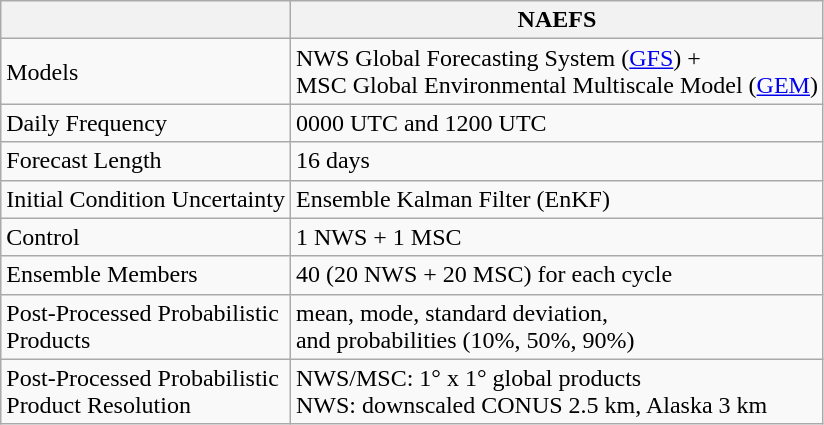<table class="wikitable">
<tr>
<th></th>
<th>NAEFS</th>
</tr>
<tr>
<td>Models</td>
<td>NWS Global Forecasting System (<a href='#'>GFS</a>) +<br>MSC Global Environmental Multiscale Model (<a href='#'>GEM</a>)</td>
</tr>
<tr>
<td>Daily Frequency</td>
<td>0000 UTC and 1200 UTC</td>
</tr>
<tr>
<td>Forecast Length</td>
<td>16 days</td>
</tr>
<tr>
<td>Initial Condition Uncertainty</td>
<td>Ensemble Kalman Filter (EnKF)</td>
</tr>
<tr>
<td>Control</td>
<td>1 NWS + 1 MSC</td>
</tr>
<tr>
<td>Ensemble Members</td>
<td>40 (20 NWS + 20 MSC) for each cycle</td>
</tr>
<tr>
<td>Post-Processed Probabilistic<br>Products</td>
<td>mean, mode, standard deviation,<br>and probabilities (10%, 50%, 90%)</td>
</tr>
<tr>
<td>Post-Processed Probabilistic<br>Product Resolution</td>
<td>NWS/MSC: 1° x 1° global products<br>NWS: downscaled CONUS 2.5 km, Alaska 3 km</td>
</tr>
</table>
